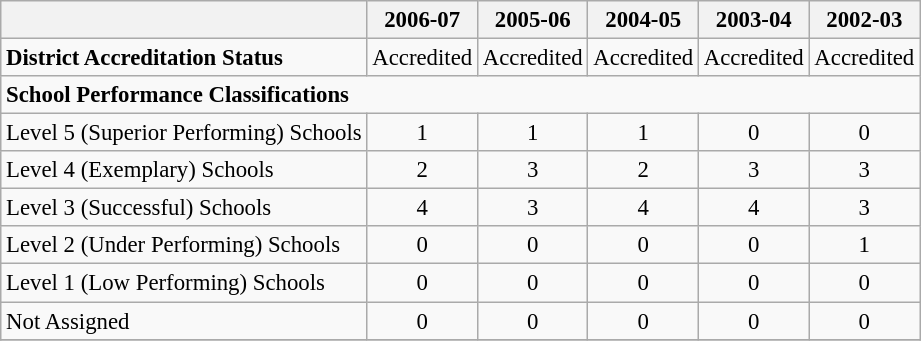<table class="wikitable" style="font-size: 95%;">
<tr>
<th></th>
<th>2006-07</th>
<th>2005-06</th>
<th>2004-05</th>
<th>2003-04</th>
<th>2002-03</th>
</tr>
<tr>
<td align="left"><strong>District Accreditation Status</strong></td>
<td align="center">Accredited</td>
<td align="center">Accredited</td>
<td align="center">Accredited</td>
<td align="center">Accredited</td>
<td align="center">Accredited</td>
</tr>
<tr>
<td align="left" colspan="6"><strong>School Performance Classifications</strong></td>
</tr>
<tr>
<td align="left">Level 5 (Superior Performing) Schools</td>
<td align="center">1</td>
<td align="center">1</td>
<td align="center">1</td>
<td align="center">0</td>
<td align="center">0</td>
</tr>
<tr>
<td align="left">Level 4 (Exemplary) Schools</td>
<td align="center">2</td>
<td align="center">3</td>
<td align="center">2</td>
<td align="center">3</td>
<td align="center">3</td>
</tr>
<tr>
<td align="left">Level 3 (Successful) Schools</td>
<td align="center">4</td>
<td align="center">3</td>
<td align="center">4</td>
<td align="center">4</td>
<td align="center">3</td>
</tr>
<tr>
<td align="left">Level 2 (Under Performing) Schools</td>
<td align="center">0</td>
<td align="center">0</td>
<td align="center">0</td>
<td align="center">0</td>
<td align="center">1</td>
</tr>
<tr>
<td align="left">Level 1 (Low Performing) Schools</td>
<td align="center">0</td>
<td align="center">0</td>
<td align="center">0</td>
<td align="center">0</td>
<td align="center">0</td>
</tr>
<tr>
<td align="left">Not Assigned</td>
<td align="center">0</td>
<td align="center">0</td>
<td align="center">0</td>
<td align="center">0</td>
<td align="center">0</td>
</tr>
<tr>
</tr>
</table>
